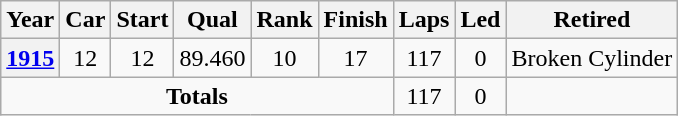<table class="wikitable" style="text-align:center">
<tr>
<th>Year</th>
<th>Car</th>
<th>Start</th>
<th>Qual</th>
<th>Rank</th>
<th>Finish</th>
<th>Laps</th>
<th>Led</th>
<th>Retired</th>
</tr>
<tr>
<th><a href='#'>1915</a></th>
<td>12</td>
<td>12</td>
<td>89.460</td>
<td>10</td>
<td>17</td>
<td>117</td>
<td>0</td>
<td>Broken Cylinder</td>
</tr>
<tr>
<td colspan=6><strong>Totals</strong></td>
<td>117</td>
<td>0</td>
<td></td>
</tr>
</table>
